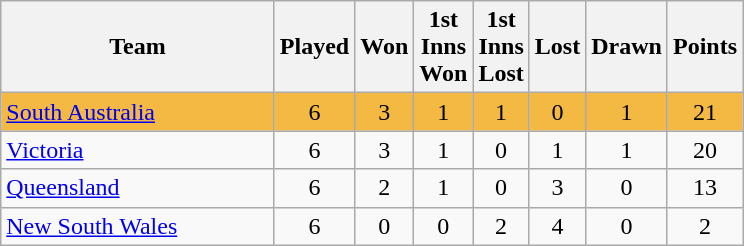<table class="wikitable" style="text-align:center;">
<tr>
<th width=175>Team</th>
<th style="width:30px;" abbr="Played">Played</th>
<th style="width:30px;" abbr="Won">Won</th>
<th style="width:30px;" abbr="1stWon">1st Inns Won</th>
<th style="width:30px;" abbr="1stLost">1st Inns Lost</th>
<th style="width:30px;" abbr="Lost">Lost</th>
<th style="width:30px;" abbr="Drawn">Drawn</th>
<th style="width:30px;" abbr="Points">Points</th>
</tr>
<tr style="background:#f4b942;">
<td style="text-align:left;"><a href='#'>South Australia</a></td>
<td>6</td>
<td>3</td>
<td>1</td>
<td>1</td>
<td>0</td>
<td>1</td>
<td>21</td>
</tr>
<tr>
<td style="text-align:left;"><a href='#'>Victoria</a></td>
<td>6</td>
<td>3</td>
<td>1</td>
<td>0</td>
<td>1</td>
<td>1</td>
<td>20</td>
</tr>
<tr>
<td style="text-align:left;"><a href='#'>Queensland</a></td>
<td>6</td>
<td>2</td>
<td>1</td>
<td>0</td>
<td>3</td>
<td>0</td>
<td>13</td>
</tr>
<tr>
<td style="text-align:left;"><a href='#'>New South Wales</a></td>
<td>6</td>
<td>0</td>
<td>0</td>
<td>2</td>
<td>4</td>
<td>0</td>
<td>2</td>
</tr>
</table>
